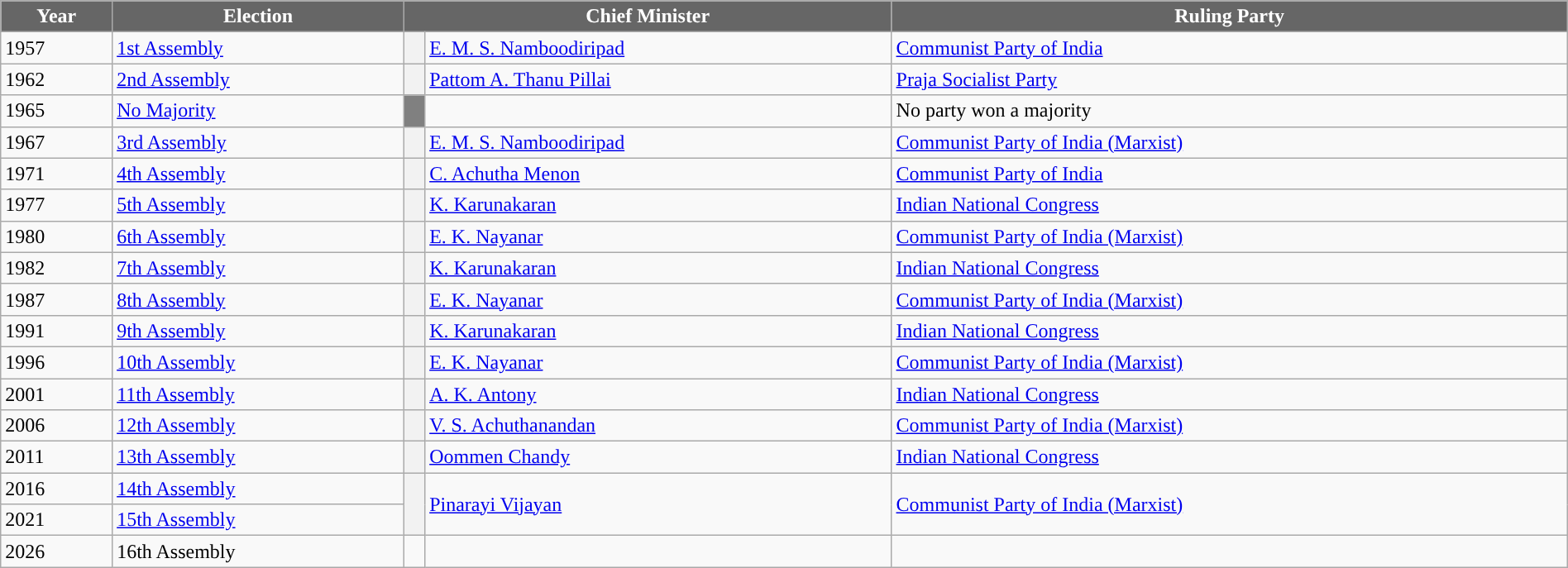<table class="wikitable" width="100%" style="font-size: x-big; font-family: verdana">
<tr>
<th style="background-color:#666666; color:white">Year</th>
<th style="background-color:#666666; color:white">Election</th>
<th colspan="2" style="background-color:#666666; color:white">Chief Minister</th>
<th style="background-color:#666666; color:white">Ruling Party</th>
</tr>
<tr --->
<td>1957</td>
<td><a href='#'>1st Assembly</a></td>
<th style="background-color: "></th>
<td><a href='#'>E. M. S. Namboodiripad</a></td>
<td><a href='#'>Communist Party of India</a></td>
</tr>
<tr --->
<td>1962</td>
<td><a href='#'>2nd Assembly</a></td>
<th style="background-color: "></th>
<td><a href='#'>Pattom A. Thanu Pillai</a></td>
<td><a href='#'>Praja Socialist Party</a></td>
</tr>
<tr --->
<td>1965</td>
<td><a href='#'>No Majority</a></td>
<th style="background-color: grey"></th>
<td></td>
<td>No party won a majority</td>
</tr>
<tr --->
<td>1967</td>
<td><a href='#'>3rd Assembly</a></td>
<th style="background-color: "></th>
<td><a href='#'>E. M. S. Namboodiripad</a></td>
<td><a href='#'>Communist Party of India (Marxist)</a></td>
</tr>
<tr --->
<td>1971</td>
<td><a href='#'>4th Assembly</a></td>
<th style="background-color: "></th>
<td><a href='#'>C. Achutha Menon</a></td>
<td><a href='#'>Communist Party of India</a></td>
</tr>
<tr --->
<td>1977</td>
<td><a href='#'>5th Assembly</a></td>
<th style="background-color: "></th>
<td><a href='#'>K. Karunakaran</a></td>
<td><a href='#'>Indian National Congress</a></td>
</tr>
<tr --->
<td>1980</td>
<td><a href='#'>6th Assembly</a></td>
<th style="background-color: "></th>
<td><a href='#'>E. K. Nayanar</a></td>
<td><a href='#'>Communist Party of India (Marxist)</a></td>
</tr>
<tr --->
<td>1982</td>
<td><a href='#'>7th Assembly</a></td>
<th style="background-color: "></th>
<td><a href='#'>K. Karunakaran</a></td>
<td><a href='#'>Indian National Congress</a></td>
</tr>
<tr --->
<td>1987</td>
<td><a href='#'>8th Assembly</a></td>
<th style="background-color: "></th>
<td><a href='#'>E. K. Nayanar</a></td>
<td><a href='#'>Communist Party of India (Marxist)</a></td>
</tr>
<tr --->
<td>1991</td>
<td><a href='#'>9th Assembly</a></td>
<th style="background-color: "></th>
<td><a href='#'>K. Karunakaran</a></td>
<td><a href='#'>Indian National Congress</a></td>
</tr>
<tr --->
<td>1996</td>
<td><a href='#'>10th Assembly</a></td>
<th style="background-color: "></th>
<td><a href='#'>E. K. Nayanar</a></td>
<td><a href='#'>Communist Party of India (Marxist)</a></td>
</tr>
<tr --->
<td>2001</td>
<td><a href='#'>11th Assembly</a></td>
<th style="background-color: "></th>
<td><a href='#'>A. K. Antony</a></td>
<td><a href='#'>Indian National Congress</a></td>
</tr>
<tr --->
<td>2006</td>
<td><a href='#'>12th Assembly</a></td>
<th style="background-color: "></th>
<td><a href='#'>V. S. Achuthanandan</a></td>
<td><a href='#'>Communist Party of India (Marxist)</a></td>
</tr>
<tr --->
<td>2011</td>
<td><a href='#'>13th Assembly</a></td>
<th style="background-color: "></th>
<td><a href='#'>Oommen Chandy</a></td>
<td><a href='#'>Indian National Congress</a></td>
</tr>
<tr --->
<td>2016</td>
<td><a href='#'>14th Assembly</a></td>
<th rowspan="2" style="background-color: "></th>
<td rowspan=2><a href='#'>Pinarayi Vijayan</a></td>
<td rowspan=2><a href='#'>Communist Party of India (Marxist)</a></td>
</tr>
<tr --->
<td>2021</td>
<td><a href='#'>15th Assembly</a></td>
</tr>
<tr --->
<td>2026</td>
<td>16th Assembly</td>
<td></td>
<td></td>
<td></td>
</tr>
</table>
